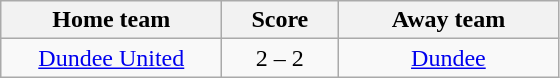<table class="wikitable" style="text-align: center">
<tr>
<th width=140>Home team</th>
<th width=70>Score</th>
<th width=140>Away team</th>
</tr>
<tr>
<td><a href='#'>Dundee United</a></td>
<td>2 – 2</td>
<td><a href='#'>Dundee</a></td>
</tr>
</table>
